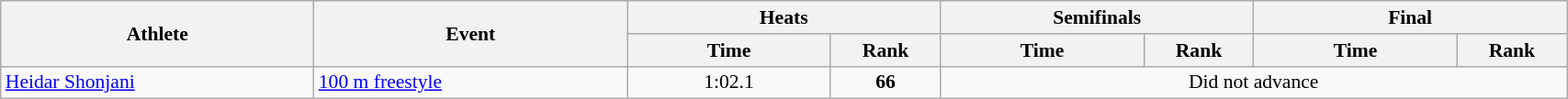<table class="wikitable" width="90%" style="text-align:center; font-size:90%">
<tr>
<th rowspan="2" width="20%">Athlete</th>
<th rowspan="2" width="20%">Event</th>
<th colspan="2" width="20%">Heats</th>
<th colspan="2" width="20%">Semifinals</th>
<th colspan="2" width="20%">Final</th>
</tr>
<tr>
<th width="13%">Time</th>
<th>Rank</th>
<th width="13%">Time</th>
<th>Rank</th>
<th width="13%">Time</th>
<th>Rank</th>
</tr>
<tr>
<td align="left"><a href='#'>Heidar Shonjani</a></td>
<td align="left"><a href='#'>100 m freestyle</a></td>
<td>1:02.1</td>
<td><strong>66</strong></td>
<td colspan=4 align=center>Did not advance</td>
</tr>
</table>
